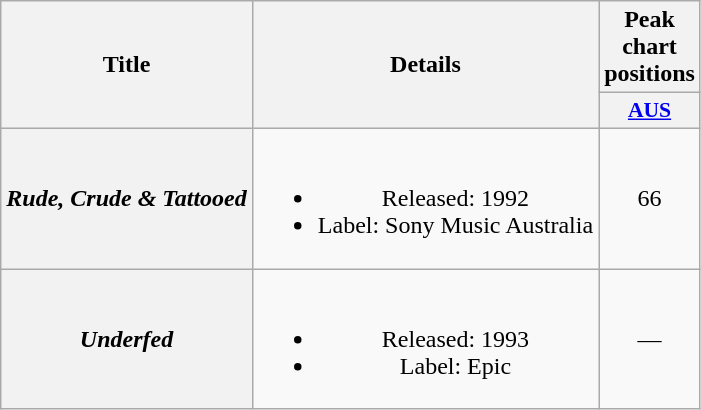<table class="wikitable plainrowheaders" style="text-align:center;">
<tr>
<th scope="col" rowspan="2">Title</th>
<th scope="col" rowspan="2">Details</th>
<th scope="col" colspan="1">Peak chart positions</th>
</tr>
<tr>
<th scope="col" style="width:3em;font-size:90%;"><a href='#'>AUS</a><br></th>
</tr>
<tr>
<th scope="row"><em>Rude, Crude & Tattooed</em><br></th>
<td><br><ul><li>Released: 1992</li><li>Label: Sony Music Australia</li></ul></td>
<td>66</td>
</tr>
<tr>
<th scope="row"><em>Underfed</em><br></th>
<td><br><ul><li>Released: 1993</li><li>Label: Epic</li></ul></td>
<td>—</td>
</tr>
</table>
